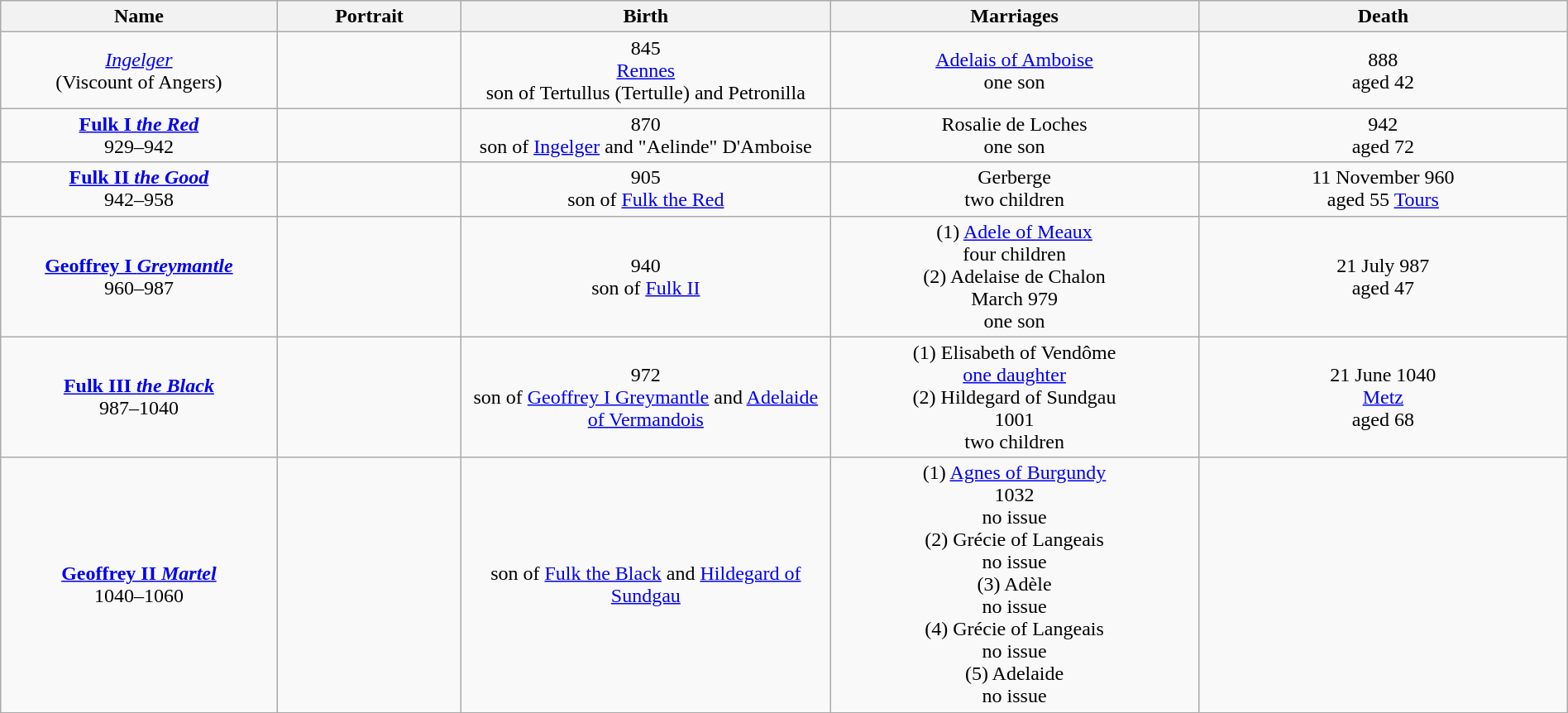<table style="text-align:center; width:100%" class="wikitable">
<tr>
<th style="width:15%;">Name</th>
<th style="width:10%;">Portrait</th>
<th style="width:20%;">Birth</th>
<th style="width:20%;">Marriages</th>
<th style="width:20%;">Death</th>
</tr>
<tr>
<td width=auto><em><a href='#'>Ingelger</a></em><br>(Viscount of Angers)</td>
<td></td>
<td>845<br><a href='#'>Rennes</a><br>son of Tertullus (Tertulle) and Petronilla</td>
<td><a href='#'>Adelais of Amboise</a><br>one son</td>
<td>888<br>aged 42</td>
</tr>
<tr>
<td width=auto><strong><a href='#'>Fulk I <em>the Red</em></a></strong><br>929–942</td>
<td></td>
<td>870<br>son of <a href='#'>Ingelger</a> and  "Aelinde" D'Amboise</td>
<td>Rosalie de Loches<br>one son</td>
<td>942<br>aged 72</td>
</tr>
<tr>
<td width=auto><strong><a href='#'>Fulk II <em>the Good</em></a></strong><br>942–958</td>
<td></td>
<td>905<br>son of <a href='#'>Fulk the Red</a></td>
<td>Gerberge<br>two children</td>
<td>11 November 960<br>aged 55 <a href='#'>Tours</a></td>
</tr>
<tr>
<td width=auto><strong><a href='#'>Geoffrey I <em>Greymantle</em></a></strong><br>960–987</td>
<td></td>
<td>940<br>son of <a href='#'>Fulk II</a></td>
<td>(1) <a href='#'>Adele of Meaux</a><br>four children<br>(2) Adelaise de Chalon<br>March 979<br>one son</td>
<td>21 July 987<br>aged 47</td>
</tr>
<tr>
<td width=auto><strong><a href='#'>Fulk III <em>the Black</em></a></strong><br>987–1040</td>
<td></td>
<td>972<br>son of <a href='#'>Geoffrey I Greymantle</a> and <a href='#'>Adelaide of Vermandois</a></td>
<td>(1) Elisabeth of Vendôme<br><a href='#'>one daughter</a><br>(2) Hildegard of Sundgau<br>1001<br>two children</td>
<td>21 June 1040<br><a href='#'>Metz</a><br>aged 68</td>
</tr>
<tr>
<td width=auto><strong><a href='#'>Geoffrey II <em>Martel</em></a></strong><br>1040–1060</td>
<td></td>
<td>son of <a href='#'>Fulk the Black</a> and <a href='#'>Hildegard of Sundgau</a></td>
<td>(1) <a href='#'>Agnes of Burgundy</a><br>1032<br>no issue<br>(2) Grécie of Langeais<br>no issue<br>(3) Adèle<br>no issue<br>(4) Grécie of Langeais<br>no issue<br>(5) Adelaide<br>no issue</td>
<td></td>
</tr>
</table>
